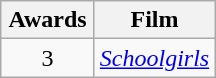<table class="wikitable plainrowheaders" style="text-align:center;">
<tr>
<th scope="col" style="width:55px;">Awards</th>
<th scope="col" style="text-align:center;">Film</th>
</tr>
<tr>
<td scope=row style="text-align:center">3</td>
<td><em><a href='#'>Schoolgirls</a></em></td>
</tr>
</table>
